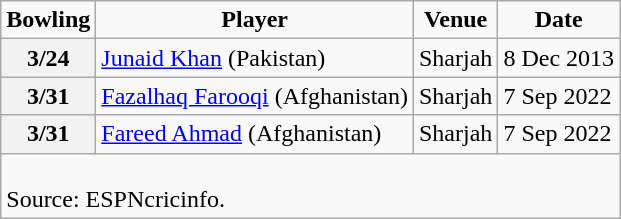<table class="wikitable">
<tr>
<td align="center"><strong>Bowling</strong></td>
<td align="center"><strong>Player</strong></td>
<td align="center"><strong>Venue</strong></td>
<td align="center"><strong>Date</strong></td>
</tr>
<tr>
<th>3/24</th>
<td><a href='#'>Junaid Khan</a> (Pakistan)</td>
<td>Sharjah</td>
<td>8 Dec 2013</td>
</tr>
<tr>
<th>3/31</th>
<td><a href='#'>Fazalhaq Farooqi</a> (Afghanistan)</td>
<td>Sharjah</td>
<td>7 Sep 2022</td>
</tr>
<tr>
<th>3/31</th>
<td><a href='#'>Fareed Ahmad</a> (Afghanistan)</td>
<td>Sharjah</td>
<td>7 Sep 2022</td>
</tr>
<tr>
<td colspan="5"><br>Source: ESPNcricinfo.</td>
</tr>
</table>
